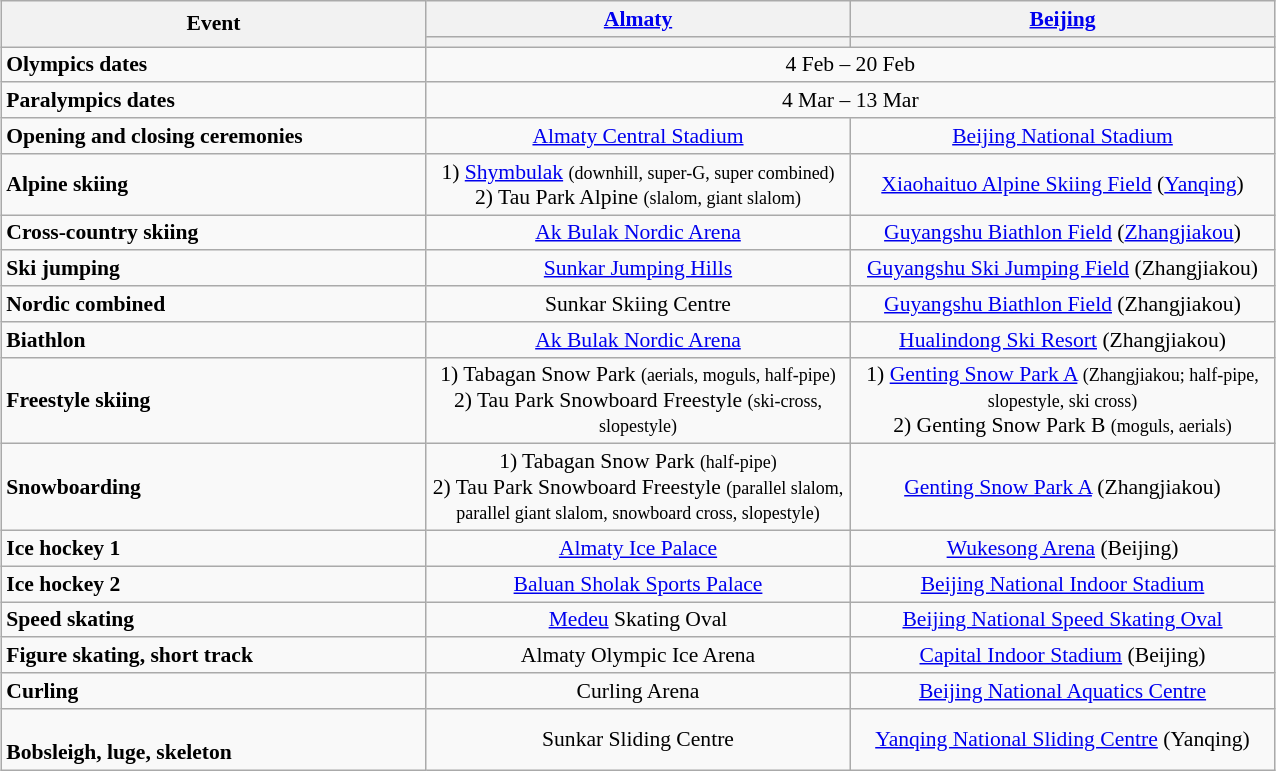<table class="wikitable" style="margin:1em auto; width: 850px; text-align:center; font-size:90%">
<tr>
<th width="20px" rowspan="2">Event</th>
<th width="100px" valign="bottom"><a href='#'>Almaty</a></th>
<th width="100px" valign="bottom"><a href='#'>Beijing</a></th>
</tr>
<tr>
<th></th>
<th></th>
</tr>
<tr>
<td align="left" width="100px"><strong>Olympics dates</strong></td>
<td width="200px" valign="bottom" colspan="2">4 Feb – 20 Feb</td>
</tr>
<tr>
<td align="left" width="100px"><strong>Paralympics dates</strong></td>
<td width="200px" valign="bottom" colspan="2">4 Mar – 13 Mar</td>
</tr>
<tr>
<td align="left" width="100px"><strong>Opening and closing ceremonies</strong></td>
<td width="100px" valign="bottom"><a href='#'>Almaty Central Stadium</a></td>
<td width="100px" valign="bottom"><a href='#'>Beijing National Stadium</a></td>
</tr>
<tr>
<td align="left" width="100px"> <strong>Alpine skiing</strong></td>
<td width="100px" valign="centre">1) <a href='#'>Shymbulak</a> <small>(downhill, super-G, super combined)</small><br>2) Tau Park Alpine <small>(slalom, giant slalom)</small></td>
<td width="100px" valign="centre"><a href='#'>Xiaohaituo Alpine Skiing Field</a> (<a href='#'>Yanqing</a>)</td>
</tr>
<tr>
<td align="left" width="100px"> <strong>Cross-country skiing</strong></td>
<td width="100px" valign="centre"><a href='#'>Ak Bulak Nordic Arena</a></td>
<td width="100px" valign="centre"><a href='#'>Guyangshu Biathlon Field</a> (<a href='#'>Zhangjiakou</a>)</td>
</tr>
<tr>
<td align="left" width="100px"> <strong>Ski jumping</strong></td>
<td width="100px" valign="centre"><a href='#'>Sunkar Jumping Hills</a></td>
<td width="100px" valign="centre"><a href='#'>Guyangshu Ski Jumping Field</a> (Zhangjiakou)</td>
</tr>
<tr>
<td align="left" width="100px"> <strong>Nordic combined</strong></td>
<td width="100px" valign="centre">Sunkar Skiing Centre</td>
<td width="100px" valign="centre"><a href='#'>Guyangshu Biathlon Field</a> (Zhangjiakou)</td>
</tr>
<tr>
<td align="left" width="100px"> <strong>Biathlon</strong></td>
<td width="100px" valign="centre"><a href='#'>Ak Bulak Nordic Arena</a></td>
<td width="100px" valign="centre"><a href='#'>Hualindong Ski Resort</a> (Zhangjiakou)</td>
</tr>
<tr>
<td align="left" width="100px"> <strong>Freestyle skiing</strong></td>
<td width="100px" valign="centre">1) Tabagan Snow Park <small>(aerials, moguls, half-pipe)</small><br>2) Tau Park Snowboard Freestyle <small>(ski-cross, slopestyle)</small></td>
<td width="100px" valign="centre">1) <a href='#'>Genting Snow Park A</a> <small>(Zhangjiakou; half-pipe, slopestyle, ski cross)</small><br>2) Genting Snow Park B <small>(moguls, aerials)</small></td>
</tr>
<tr>
<td align="left" width="100px"> <strong>Snowboarding</strong></td>
<td width="100px" valign="centre">1) Tabagan Snow Park <small>(half-pipe)</small><br>2) Tau Park Snowboard Freestyle <small>(parallel slalom, parallel giant slalom, snowboard cross, slopestyle)</small></td>
<td width="100px" valign="centre"><a href='#'>Genting Snow Park A</a> (Zhangjiakou)</td>
</tr>
<tr>
<td align="left" width="100px"> <strong>Ice hockey 1</strong></td>
<td width="100px" valign="centre"><a href='#'>Almaty Ice Palace</a></td>
<td width="100px" valign="centre"><a href='#'>Wukesong Arena</a> (Beijing)</td>
</tr>
<tr>
<td align="left" width="100px"> <strong>Ice hockey 2</strong></td>
<td width="100px" valign="centre"><a href='#'>Baluan Sholak Sports Palace</a></td>
<td width="100px" valign="centre"><a href='#'>Beijing National Indoor Stadium</a></td>
</tr>
<tr>
<td align="left" width="100px"> <strong>Speed skating</strong></td>
<td width="100px" valign="centre"><a href='#'>Medeu</a> Skating Oval</td>
<td width="100px" valign="centre"><a href='#'>Beijing National Speed Skating Oval</a></td>
</tr>
<tr>
<td align="left" width="100px">  <strong>Figure skating, short track</strong></td>
<td width="100px" valign="centre">Almaty Olympic Ice Arena</td>
<td width="100px" valign="centre"><a href='#'>Capital Indoor Stadium</a> (Beijing)</td>
</tr>
<tr>
<td align="left" width="100px"> <strong>Curling</strong></td>
<td width="100px" valign="centre">Curling Arena</td>
<td width="100px" valign="centre"><a href='#'>Beijing National Aquatics Centre</a></td>
</tr>
<tr>
<td align="left" width="100px">  <br><strong>Bobsleigh, luge, skeleton</strong></td>
<td width="100px" valign="centre">Sunkar Sliding Centre</td>
<td width="100px" valign="centre"><a href='#'>Yanqing National Sliding Centre</a> (Yanqing)</td>
</tr>
</table>
